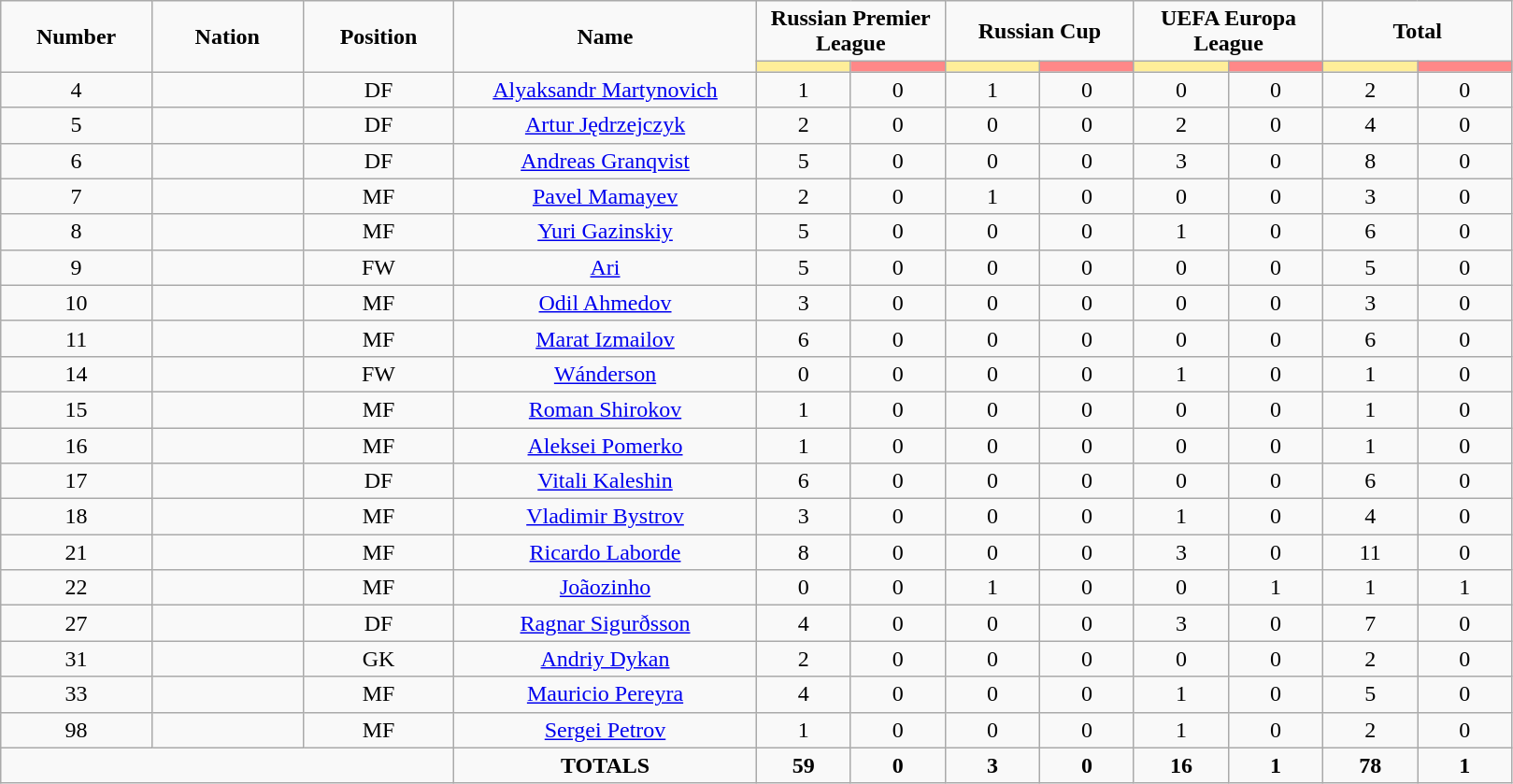<table class="wikitable" style="font-size: 100%; text-align: center;">
<tr>
<td rowspan="2" width="10%" align="center"><strong>Number</strong></td>
<td rowspan="2" width="10%" align="center"><strong>Nation</strong></td>
<td rowspan="2" width="10%" align="center"><strong>Position</strong></td>
<td rowspan="2" width="20%" align="center"><strong>Name</strong></td>
<td colspan="2" align="center"><strong>Russian Premier League</strong></td>
<td colspan="2" align="center"><strong>Russian Cup</strong></td>
<td colspan="2" align="center"><strong>UEFA Europa League</strong></td>
<td colspan="2" align="center"><strong>Total</strong></td>
</tr>
<tr>
<th width=60 style="background: #FFEE99"></th>
<th width=60 style="background: #FF8888"></th>
<th width=60 style="background: #FFEE99"></th>
<th width=60 style="background: #FF8888"></th>
<th width=60 style="background: #FFEE99"></th>
<th width=60 style="background: #FF8888"></th>
<th width=60 style="background: #FFEE99"></th>
<th width=60 style="background: #FF8888"></th>
</tr>
<tr>
<td>4</td>
<td></td>
<td>DF</td>
<td><a href='#'>Alyaksandr Martynovich</a></td>
<td>1</td>
<td>0</td>
<td>1</td>
<td>0</td>
<td>0</td>
<td>0</td>
<td>2</td>
<td>0</td>
</tr>
<tr>
<td>5</td>
<td></td>
<td>DF</td>
<td><a href='#'>Artur Jędrzejczyk</a></td>
<td>2</td>
<td>0</td>
<td>0</td>
<td>0</td>
<td>2</td>
<td>0</td>
<td>4</td>
<td>0</td>
</tr>
<tr>
<td>6</td>
<td></td>
<td>DF</td>
<td><a href='#'>Andreas Granqvist</a></td>
<td>5</td>
<td>0</td>
<td>0</td>
<td>0</td>
<td>3</td>
<td>0</td>
<td>8</td>
<td>0</td>
</tr>
<tr>
<td>7</td>
<td></td>
<td>MF</td>
<td><a href='#'>Pavel Mamayev</a></td>
<td>2</td>
<td>0</td>
<td>1</td>
<td>0</td>
<td>0</td>
<td>0</td>
<td>3</td>
<td>0</td>
</tr>
<tr>
<td>8</td>
<td></td>
<td>MF</td>
<td><a href='#'>Yuri Gazinskiy</a></td>
<td>5</td>
<td>0</td>
<td>0</td>
<td>0</td>
<td>1</td>
<td>0</td>
<td>6</td>
<td>0</td>
</tr>
<tr>
<td>9</td>
<td></td>
<td>FW</td>
<td><a href='#'>Ari</a></td>
<td>5</td>
<td>0</td>
<td>0</td>
<td>0</td>
<td>0</td>
<td>0</td>
<td>5</td>
<td>0</td>
</tr>
<tr>
<td>10</td>
<td></td>
<td>MF</td>
<td><a href='#'>Odil Ahmedov</a></td>
<td>3</td>
<td>0</td>
<td>0</td>
<td>0</td>
<td>0</td>
<td>0</td>
<td>3</td>
<td>0</td>
</tr>
<tr>
<td>11</td>
<td></td>
<td>MF</td>
<td><a href='#'>Marat Izmailov</a></td>
<td>6</td>
<td>0</td>
<td>0</td>
<td>0</td>
<td>0</td>
<td>0</td>
<td>6</td>
<td>0</td>
</tr>
<tr>
<td>14</td>
<td></td>
<td>FW</td>
<td><a href='#'>Wánderson</a></td>
<td>0</td>
<td>0</td>
<td>0</td>
<td>0</td>
<td>1</td>
<td>0</td>
<td>1</td>
<td>0</td>
</tr>
<tr>
<td>15</td>
<td></td>
<td>MF</td>
<td><a href='#'>Roman Shirokov</a></td>
<td>1</td>
<td>0</td>
<td>0</td>
<td>0</td>
<td>0</td>
<td>0</td>
<td>1</td>
<td>0</td>
</tr>
<tr>
<td>16</td>
<td></td>
<td>MF</td>
<td><a href='#'>Aleksei Pomerko</a></td>
<td>1</td>
<td>0</td>
<td>0</td>
<td>0</td>
<td>0</td>
<td>0</td>
<td>1</td>
<td>0</td>
</tr>
<tr>
<td>17</td>
<td></td>
<td>DF</td>
<td><a href='#'>Vitali Kaleshin</a></td>
<td>6</td>
<td>0</td>
<td>0</td>
<td>0</td>
<td>0</td>
<td>0</td>
<td>6</td>
<td>0</td>
</tr>
<tr>
<td>18</td>
<td></td>
<td>MF</td>
<td><a href='#'>Vladimir Bystrov</a></td>
<td>3</td>
<td>0</td>
<td>0</td>
<td>0</td>
<td>1</td>
<td>0</td>
<td>4</td>
<td>0</td>
</tr>
<tr>
<td>21</td>
<td></td>
<td>MF</td>
<td><a href='#'>Ricardo Laborde</a></td>
<td>8</td>
<td>0</td>
<td>0</td>
<td>0</td>
<td>3</td>
<td>0</td>
<td>11</td>
<td>0</td>
</tr>
<tr>
<td>22</td>
<td></td>
<td>MF</td>
<td><a href='#'>Joãozinho</a></td>
<td>0</td>
<td>0</td>
<td>1</td>
<td>0</td>
<td>0</td>
<td>1</td>
<td>1</td>
<td>1</td>
</tr>
<tr>
<td>27</td>
<td></td>
<td>DF</td>
<td><a href='#'>Ragnar Sigurðsson</a></td>
<td>4</td>
<td>0</td>
<td>0</td>
<td>0</td>
<td>3</td>
<td>0</td>
<td>7</td>
<td>0</td>
</tr>
<tr>
<td>31</td>
<td></td>
<td>GK</td>
<td><a href='#'>Andriy Dykan</a></td>
<td>2</td>
<td>0</td>
<td>0</td>
<td>0</td>
<td>0</td>
<td>0</td>
<td>2</td>
<td>0</td>
</tr>
<tr>
<td>33</td>
<td></td>
<td>MF</td>
<td><a href='#'>Mauricio Pereyra</a></td>
<td>4</td>
<td>0</td>
<td>0</td>
<td>0</td>
<td>1</td>
<td>0</td>
<td>5</td>
<td>0</td>
</tr>
<tr>
<td>98</td>
<td></td>
<td>MF</td>
<td><a href='#'>Sergei Petrov</a></td>
<td>1</td>
<td>0</td>
<td>0</td>
<td>0</td>
<td>1</td>
<td>0</td>
<td>2</td>
<td>0</td>
</tr>
<tr>
<td colspan="3"></td>
<td><strong>TOTALS</strong></td>
<td><strong>59</strong></td>
<td><strong>0</strong></td>
<td><strong>3</strong></td>
<td><strong>0</strong></td>
<td><strong>16</strong></td>
<td><strong>1</strong></td>
<td><strong>78</strong></td>
<td><strong>1</strong></td>
</tr>
</table>
